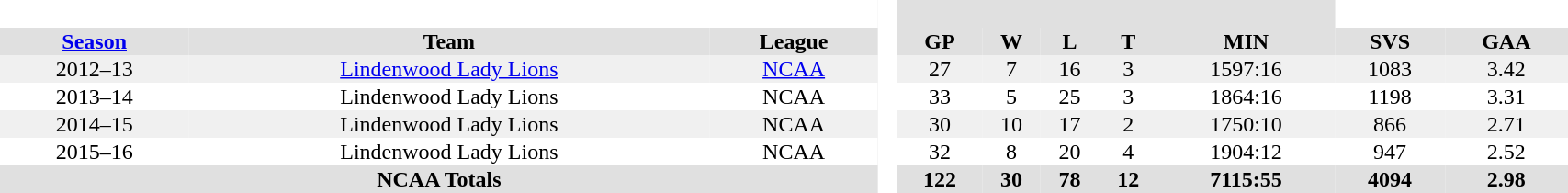<table border="0" cellpadding="1" cellspacing="0" width="90%" style="text-align:center">
<tr bgcolor="#e0e0e0">
<th colspan="3" bgcolor="#ffffff"> </th>
<th rowspan="99" bgcolor="#ffffff"> </th>
<th colspan="5"></th>
</tr>
<tr bgcolor="#e0e0e0">
<th><a href='#'>Season</a></th>
<th>Team</th>
<th>League</th>
<th>GP</th>
<th>W</th>
<th>L</th>
<th>T</th>
<th>MIN</th>
<th>SVS</th>
<th>GAA</th>
</tr>
<tr bgcolor="#f0f0f0">
<td>2012–13</td>
<td><a href='#'>Lindenwood Lady Lions</a></td>
<td><a href='#'>NCAA</a></td>
<td>27</td>
<td>7</td>
<td>16</td>
<td>3</td>
<td>1597:16</td>
<td>1083</td>
<td>3.42</td>
</tr>
<tr>
<td>2013–14</td>
<td>Lindenwood Lady Lions</td>
<td>NCAA</td>
<td>33</td>
<td>5</td>
<td>25</td>
<td>3</td>
<td>1864:16</td>
<td>1198</td>
<td>3.31</td>
</tr>
<tr bgcolor="#f0f0f0">
<td>2014–15</td>
<td>Lindenwood Lady Lions</td>
<td>NCAA</td>
<td>30</td>
<td>10</td>
<td>17</td>
<td>2</td>
<td>1750:10</td>
<td>866</td>
<td>2.71</td>
</tr>
<tr bgcolor=>
<td>2015–16</td>
<td>Lindenwood Lady Lions</td>
<td>NCAA</td>
<td>32</td>
<td>8</td>
<td>20</td>
<td>4</td>
<td>1904:12</td>
<td>947</td>
<td>2.52</td>
</tr>
<tr ALIGN="center" bgcolor="#e0e0e0">
<th colspan="3">NCAA Totals</th>
<th>122</th>
<th>30</th>
<th>78</th>
<th>12</th>
<th>7115:55</th>
<th>4094</th>
<th>2.98</th>
</tr>
</table>
